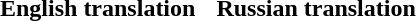<table cellpadding="6">
<tr>
<th>English translation</th>
<th>Russian translation</th>
</tr>
<tr style="vertical-align:top; white-space:nowrap;">
<td></td>
<td></td>
</tr>
</table>
